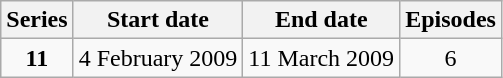<table class="wikitable" style="text-align:center;">
<tr>
<th>Series</th>
<th>Start date</th>
<th>End date</th>
<th>Episodes</th>
</tr>
<tr>
<td><strong>11</strong></td>
<td>4 February 2009</td>
<td>11 March 2009</td>
<td>6</td>
</tr>
</table>
